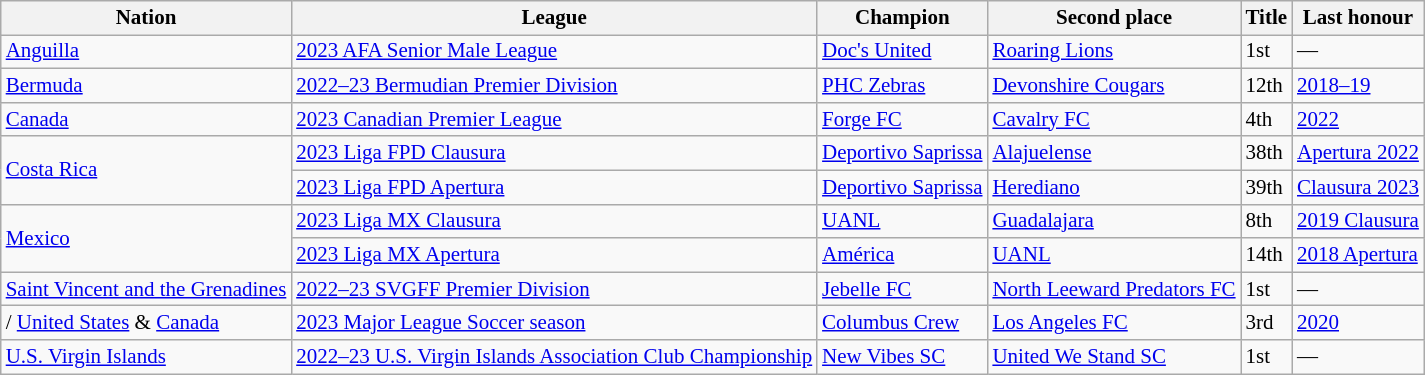<table class=wikitable style="font-size:14px">
<tr>
<th>Nation</th>
<th>League</th>
<th>Champion</th>
<th>Second place</th>
<th data-sort-type="number">Title</th>
<th>Last honour</th>
</tr>
<tr>
<td> <a href='#'>Anguilla</a></td>
<td><a href='#'>2023 AFA Senior Male League</a></td>
<td><a href='#'>Doc's United</a></td>
<td><a href='#'>Roaring Lions</a></td>
<td>1st</td>
<td>—</td>
</tr>
<tr>
<td> <a href='#'>Bermuda</a></td>
<td><a href='#'>2022–23 Bermudian Premier Division</a></td>
<td><a href='#'>PHC Zebras</a></td>
<td><a href='#'>Devonshire Cougars</a></td>
<td>12th</td>
<td><a href='#'>2018–19</a></td>
</tr>
<tr>
<td> <a href='#'>Canada</a></td>
<td><a href='#'>2023 Canadian Premier League</a></td>
<td><a href='#'>Forge FC</a></td>
<td><a href='#'>Cavalry FC</a></td>
<td>4th</td>
<td><a href='#'>2022</a></td>
</tr>
<tr>
<td rowspan=2> <a href='#'>Costa Rica</a></td>
<td><a href='#'>2023 Liga FPD Clausura</a></td>
<td><a href='#'>Deportivo Saprissa</a></td>
<td><a href='#'>Alajuelense</a></td>
<td>38th</td>
<td><a href='#'>Apertura 2022</a></td>
</tr>
<tr>
<td><a href='#'>2023 Liga FPD Apertura</a></td>
<td><a href='#'>Deportivo Saprissa</a></td>
<td><a href='#'>Herediano</a></td>
<td>39th</td>
<td><a href='#'>Clausura 2023</a></td>
</tr>
<tr>
<td rowspan=2> <a href='#'>Mexico</a></td>
<td><a href='#'>2023 Liga MX Clausura</a></td>
<td><a href='#'>UANL</a></td>
<td><a href='#'>Guadalajara</a></td>
<td>8th</td>
<td><a href='#'>2019 Clausura</a></td>
</tr>
<tr>
<td><a href='#'>2023 Liga MX Apertura</a></td>
<td><a href='#'>América</a></td>
<td><a href='#'>UANL</a></td>
<td>14th</td>
<td><a href='#'>2018 Apertura</a></td>
</tr>
<tr>
<td> <a href='#'>Saint Vincent and the Grenadines</a></td>
<td><a href='#'>2022–23 SVGFF Premier Division</a></td>
<td><a href='#'>Jebelle FC</a></td>
<td><a href='#'>North Leeward Predators FC</a></td>
<td>1st</td>
<td>—</td>
</tr>
<tr>
<td>/ <a href='#'>United States</a> & <a href='#'>Canada</a></td>
<td><a href='#'>2023 Major League Soccer season</a></td>
<td><a href='#'>Columbus Crew</a></td>
<td><a href='#'>Los Angeles FC</a></td>
<td>3rd</td>
<td><a href='#'>2020</a></td>
</tr>
<tr>
<td> <a href='#'>U.S. Virgin Islands</a></td>
<td><a href='#'>2022–23 U.S. Virgin Islands Association Club Championship</a></td>
<td><a href='#'>New Vibes SC</a></td>
<td><a href='#'>United We Stand SC</a></td>
<td>1st</td>
<td>—</td>
</tr>
</table>
